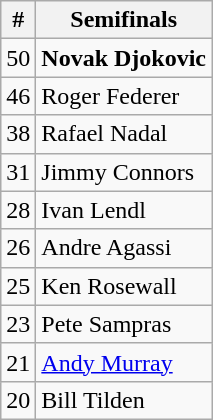<table class=wikitable style="display:inline-table;">
<tr>
<th>#</th>
<th>Semifinals</th>
</tr>
<tr>
<td>50</td>
<td> <strong>Novak Djokovic</strong></td>
</tr>
<tr>
<td>46</td>
<td> Roger Federer</td>
</tr>
<tr>
<td>38</td>
<td> Rafael Nadal</td>
</tr>
<tr>
<td>31</td>
<td> Jimmy Connors</td>
</tr>
<tr>
<td>28</td>
<td> Ivan Lendl</td>
</tr>
<tr>
<td>26</td>
<td> Andre Agassi</td>
</tr>
<tr>
<td>25</td>
<td> Ken Rosewall</td>
</tr>
<tr>
<td>23</td>
<td> Pete Sampras</td>
</tr>
<tr>
<td>21</td>
<td> <a href='#'>Andy Murray</a></td>
</tr>
<tr>
<td>20</td>
<td> Bill Tilden</td>
</tr>
</table>
